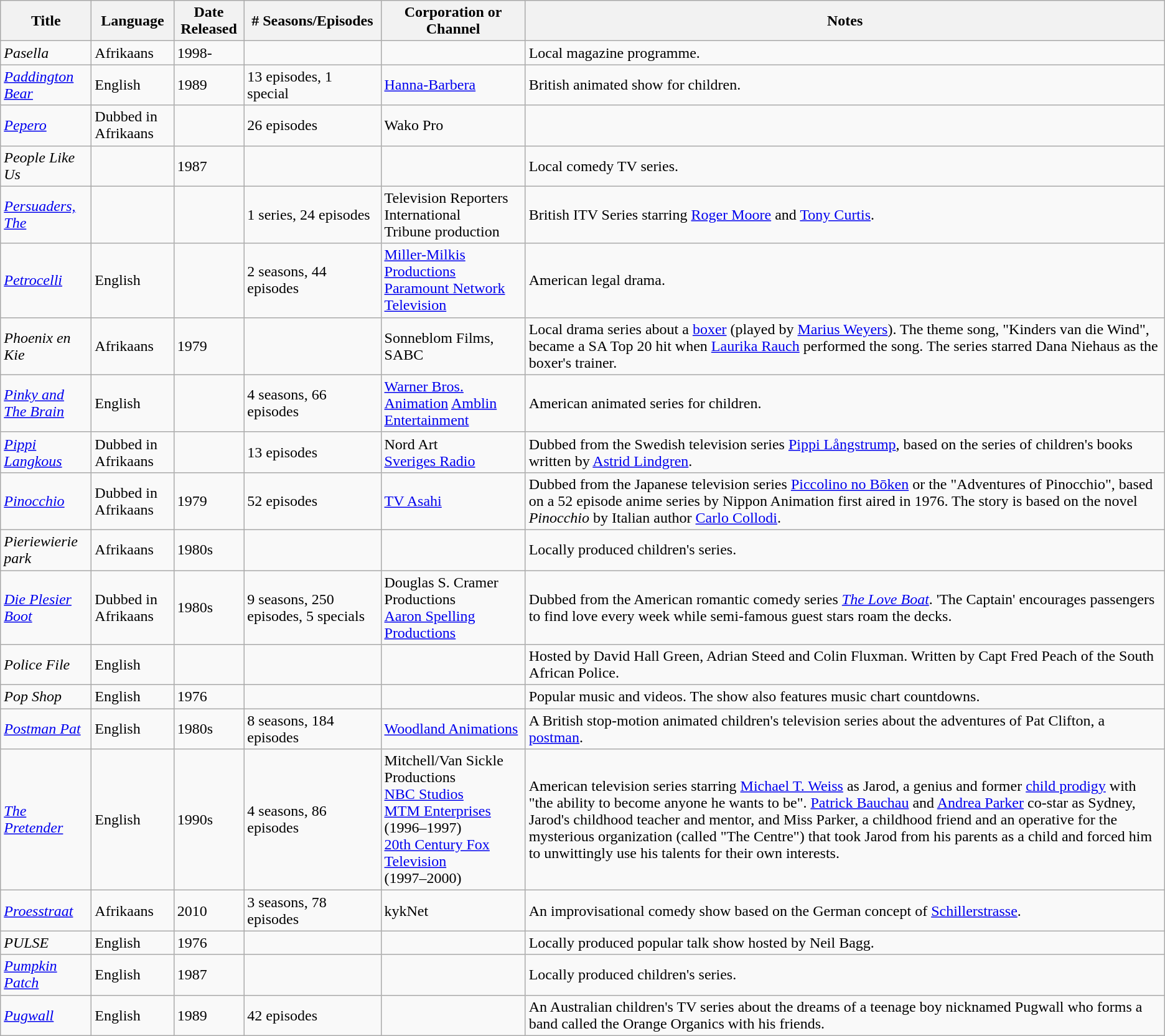<table class="wikitable sortable">
<tr>
<th>Title</th>
<th>Language</th>
<th>Date Released</th>
<th># Seasons/Episodes</th>
<th>Corporation or Channel</th>
<th>Notes</th>
</tr>
<tr>
<td><em>Pasella</em></td>
<td>Afrikaans</td>
<td>1998-</td>
<td></td>
<td></td>
<td>Local magazine programme.</td>
</tr>
<tr>
<td><em><a href='#'>Paddington Bear</a></em></td>
<td>English</td>
<td>1989</td>
<td>13 episodes, 1 special</td>
<td><a href='#'>Hanna-Barbera</a></td>
<td>British animated show for children.</td>
</tr>
<tr>
<td><em><a href='#'>Pepero</a></em></td>
<td>Dubbed in Afrikaans</td>
<td></td>
<td>26 episodes</td>
<td>Wako Pro</td>
<td></td>
</tr>
<tr>
<td><em>People Like Us</em></td>
<td></td>
<td>1987</td>
<td></td>
<td></td>
<td>Local comedy TV series.</td>
</tr>
<tr>
<td><em><a href='#'>Persuaders, The</a></em></td>
<td></td>
<td></td>
<td>1 series, 24 episodes</td>
<td>Television Reporters International<br>Tribune production</td>
<td>British ITV Series starring <a href='#'>Roger Moore</a> and <a href='#'>Tony Curtis</a>.</td>
</tr>
<tr>
<td><em><a href='#'>Petrocelli</a></em></td>
<td>English</td>
<td></td>
<td>2 seasons, 44 episodes</td>
<td><a href='#'>Miller-Milkis Productions</a> <a href='#'>Paramount Network Television</a></td>
<td>American legal drama.</td>
</tr>
<tr>
<td><em>Phoenix en Kie</em></td>
<td>Afrikaans</td>
<td>1979</td>
<td></td>
<td>Sonneblom Films, SABC</td>
<td>Local drama series about a <a href='#'>boxer</a> (played by <a href='#'>Marius Weyers</a>). The theme song, "Kinders van die Wind", became a SA Top 20 hit when <a href='#'>Laurika Rauch</a> performed the song. The series starred Dana Niehaus as the boxer's trainer.</td>
</tr>
<tr>
<td><em><a href='#'>Pinky and The Brain</a></em></td>
<td>English</td>
<td></td>
<td>4 seasons, 66 episodes</td>
<td><a href='#'>Warner Bros. Animation</a> <a href='#'>Amblin Entertainment</a></td>
<td>American animated series for children.</td>
</tr>
<tr>
<td><em><a href='#'>Pippi Langkous</a></em></td>
<td>Dubbed in Afrikaans</td>
<td></td>
<td>13 episodes</td>
<td>Nord Art<br><a href='#'>Sveriges Radio</a></td>
<td>Dubbed from the Swedish television series <a href='#'>Pippi Långstrump</a>, based on the series of children's books written by <a href='#'>Astrid Lindgren</a>.</td>
</tr>
<tr>
<td><em><a href='#'>Pinocchio</a></em></td>
<td>Dubbed in Afrikaans</td>
<td>1979</td>
<td>52 episodes</td>
<td><a href='#'>TV Asahi</a></td>
<td>Dubbed from the Japanese television series <a href='#'>Piccolino no Bōken</a> or the "Adventures of Pinocchio", based on a 52 episode anime series by Nippon Animation first aired in 1976. The story is based on the novel <em>Pinocchio</em> by Italian author <a href='#'>Carlo Collodi</a>.</td>
</tr>
<tr>
<td><em>Pieriewierie park</em></td>
<td>Afrikaans</td>
<td>1980s</td>
<td></td>
<td></td>
<td>Locally produced children's series.</td>
</tr>
<tr>
<td><em><a href='#'>Die Plesier Boot</a></em></td>
<td>Dubbed in Afrikaans</td>
<td>1980s</td>
<td>9 seasons, 250 episodes, 5 specials</td>
<td>Douglas S. Cramer Productions<br><a href='#'>Aaron Spelling Productions</a></td>
<td>Dubbed from the American romantic comedy series <em><a href='#'>The Love Boat</a></em>. 'The Captain' encourages passengers to find love every week while semi-famous guest stars roam the decks.</td>
</tr>
<tr>
<td><em>Police File</em></td>
<td>English</td>
<td></td>
<td></td>
<td></td>
<td>Hosted by David Hall Green, Adrian Steed and Colin Fluxman. Written by Capt Fred Peach of the South African Police.</td>
</tr>
<tr>
<td><em>Pop Shop</em></td>
<td>English</td>
<td>1976</td>
<td></td>
<td></td>
<td>Popular music and videos. The show also features music chart countdowns.</td>
</tr>
<tr>
<td><em><a href='#'>Postman Pat</a></em></td>
<td>English</td>
<td>1980s</td>
<td>8 seasons, 184 episodes</td>
<td><a href='#'>Woodland Animations</a></td>
<td>A British stop-motion animated children's television series about the adventures of Pat Clifton, a <a href='#'>postman</a>.</td>
</tr>
<tr>
<td><em><a href='#'>The Pretender</a></em></td>
<td>English</td>
<td>1990s</td>
<td>4 seasons, 86 episodes</td>
<td>Mitchell/Van Sickle Productions<br><a href='#'>NBC Studios</a><br><a href='#'>MTM Enterprises</a><br>(1996–1997)<br><a href='#'>20th Century Fox Television</a><br>(1997–2000)</td>
<td>American television series starring <a href='#'>Michael T. Weiss</a> as Jarod, a genius and former <a href='#'>child prodigy</a> with "the ability to become anyone he wants to be". <a href='#'>Patrick Bauchau</a> and <a href='#'>Andrea Parker</a> co-star as Sydney, Jarod's childhood teacher and mentor, and Miss Parker, a childhood friend and an operative for the mysterious organization (called "The Centre") that took Jarod from his parents as a child and forced him to unwittingly use his talents for their own interests.</td>
</tr>
<tr>
<td><em><a href='#'>Proesstraat</a></em></td>
<td>Afrikaans</td>
<td>2010</td>
<td>3 seasons, 78 episodes</td>
<td>kykNet</td>
<td>An improvisational comedy show based on the German concept of <a href='#'>Schillerstrasse</a>.</td>
</tr>
<tr>
<td><em>PULSE</em></td>
<td>English</td>
<td>1976</td>
<td></td>
<td></td>
<td>Locally produced popular talk show hosted by Neil Bagg.</td>
</tr>
<tr>
<td><em><a href='#'>Pumpkin Patch</a></em></td>
<td>English</td>
<td>1987</td>
<td></td>
<td></td>
<td>Locally produced children's series.</td>
</tr>
<tr>
<td><em><a href='#'>Pugwall</a></em></td>
<td>English</td>
<td>1989</td>
<td>42 episodes</td>
<td></td>
<td>An Australian children's TV series about the dreams of a teenage boy nicknamed Pugwall who forms a band called the Orange Organics with his friends.</td>
</tr>
</table>
